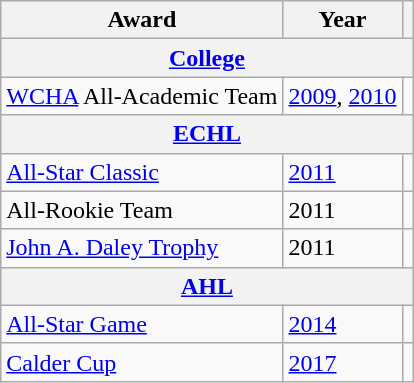<table class="wikitable">
<tr>
<th>Award</th>
<th>Year</th>
<th></th>
</tr>
<tr>
<th colspan="3"><a href='#'>College</a></th>
</tr>
<tr>
<td><a href='#'>WCHA</a> All-Academic Team</td>
<td><a href='#'>2009</a>, <a href='#'>2010</a></td>
<td></td>
</tr>
<tr>
<th colspan="3"><a href='#'>ECHL</a></th>
</tr>
<tr>
<td><a href='#'>All-Star Classic</a></td>
<td><a href='#'>2011</a></td>
<td></td>
</tr>
<tr>
<td>All-Rookie Team</td>
<td>2011</td>
<td></td>
</tr>
<tr>
<td><a href='#'>John A. Daley Trophy</a></td>
<td>2011</td>
<td></td>
</tr>
<tr>
<th colspan="3"><a href='#'>AHL</a></th>
</tr>
<tr>
<td><a href='#'>All-Star Game</a></td>
<td><a href='#'>2014</a></td>
<td></td>
</tr>
<tr>
<td><a href='#'>Calder Cup</a></td>
<td><a href='#'>2017</a></td>
<td></td>
</tr>
</table>
